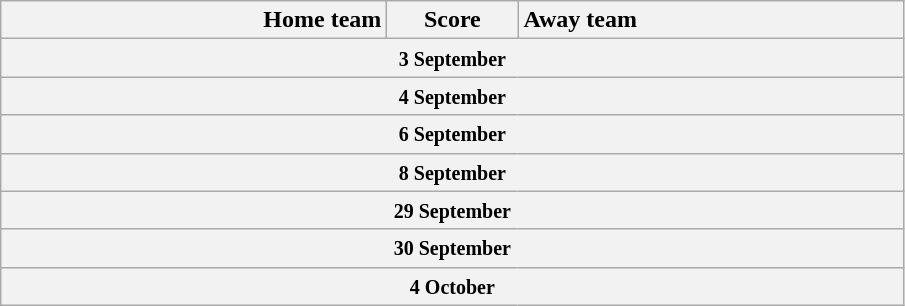<table class="wikitable" style="border-collapse: collapse;">
<tr>
<th style="text-align:right; width:250px">Home team</th>
<th style="width:80px">Score</th>
<th style="text-align:left; width:250px">Away team</th>
</tr>
<tr>
<th colspan="3" align="center"><small>3 September</small><br>

</th>
</tr>
<tr>
<th colspan="3" align="center"><small>4 September</small><br></th>
</tr>
<tr>
<th colspan="3" align="center"><small>6 September</small><br>


</th>
</tr>
<tr>
<th colspan="3" align="center"><small>8 September</small><br>
</th>
</tr>
<tr>
<th colspan="3"><small>29 September</small><br>


</th>
</tr>
<tr>
<th colspan="3"><small>30 September</small><br></th>
</tr>
<tr>
<th colspan="3"><small>4 October</small><br></th>
</tr>
</table>
